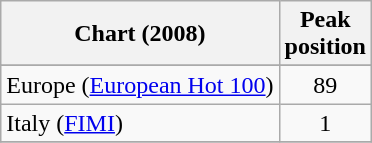<table class="wikitable sortable" border="1">
<tr>
<th scope="col">Chart (2008)</th>
<th scope="col">Peak<br>position</th>
</tr>
<tr>
</tr>
<tr>
<td>Europe (<a href='#'>European Hot 100</a>)</td>
<td align="center">89</td>
</tr>
<tr>
<td>Italy (<a href='#'>FIMI</a>)</td>
<td style="text-align:center;">1</td>
</tr>
<tr>
</tr>
</table>
